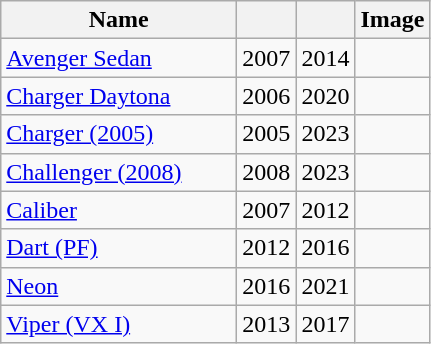<table class="wikitable sortable">
<tr>
<th width=150px>Name</th>
<th width=px></th>
<th width=px></th>
<th width=px>Image</th>
</tr>
<tr>
<td><a href='#'>Avenger Sedan</a></td>
<td>2007</td>
<td>2014</td>
<td></td>
</tr>
<tr>
<td><a href='#'>Charger Daytona</a><br></td>
<td>2006</td>
<td>2020</td>
<td></td>
</tr>
<tr>
<td><a href='#'>Charger (2005)</a></td>
<td>2005</td>
<td>2023</td>
<td></td>
</tr>
<tr>
<td><a href='#'>Challenger (2008)</a></td>
<td>2008</td>
<td>2023</td>
<td></td>
</tr>
<tr>
<td><a href='#'>Caliber</a></td>
<td>2007</td>
<td>2012</td>
<td></td>
</tr>
<tr>
<td><a href='#'>Dart (PF)</a> </td>
<td>2012</td>
<td>2016</td>
<td></td>
</tr>
<tr>
<td><a href='#'>Neon</a><br></td>
<td>2016</td>
<td>2021</td>
<td><br></td>
</tr>
<tr>
<td><a href='#'>Viper (VX I)</a></td>
<td>2013</td>
<td>2017</td>
<td><br></td>
</tr>
</table>
